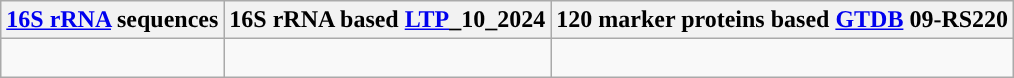<table class="wikitable">
<tr>
<th colspan=1><a href='#'>16S rRNA</a> sequences</th>
<th colspan=1>16S rRNA based <a href='#'>LTP</a>_10_2024</th>
<th colspan=1>120 marker proteins based <a href='#'>GTDB</a> 09-RS220</th>
</tr>
<tr>
<td style="vertical-align:top"><br></td>
<td><br></td>
<td><br></td>
</tr>
</table>
